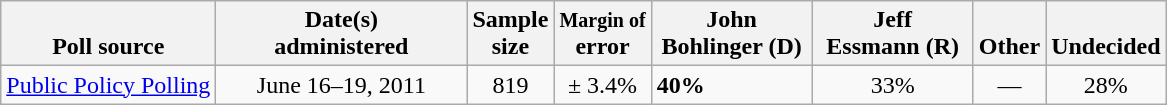<table class="wikitable">
<tr valign= bottom>
<th>Poll source</th>
<th style="width:160px;">Date(s)<br>administered</th>
<th class=small>Sample<br>size</th>
<th><small>Margin of</small><br>error</th>
<th width=100px>John<br>Bohlinger (D)</th>
<th width=100px>Jeff<br>Essmann (R)</th>
<th>Other</th>
<th>Undecided</th>
</tr>
<tr>
<td><a href='#'>Public Policy Polling</a></td>
<td align=center>June 16–19, 2011</td>
<td align=center>819</td>
<td align=center>± 3.4%</td>
<td><strong>40%</strong></td>
<td align=center>33%</td>
<td align=center>—</td>
<td align=center>28%</td>
</tr>
</table>
